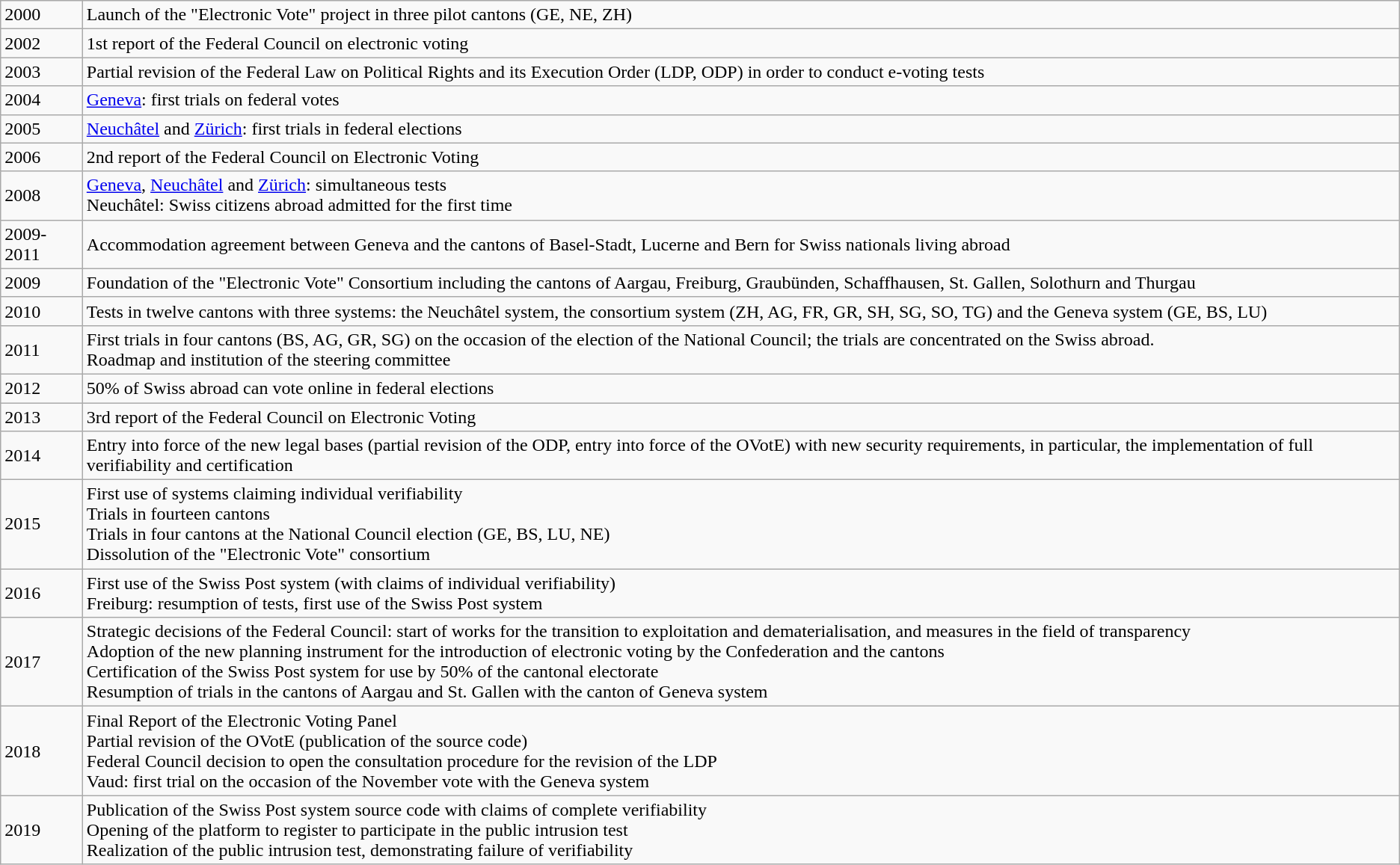<table class="wikitable">
<tr>
<td>2000</td>
<td>Launch of the "Electronic Vote" project in three pilot cantons (GE, NE, ZH)</td>
</tr>
<tr>
<td>2002</td>
<td>1st report of the Federal Council on electronic voting</td>
</tr>
<tr>
<td>2003</td>
<td>Partial revision of the Federal Law on Political Rights and its Execution Order (LDP, ODP) in order to conduct e-voting tests</td>
</tr>
<tr>
<td>2004</td>
<td><a href='#'>Geneva</a>: first trials on federal votes</td>
</tr>
<tr>
<td>2005</td>
<td><a href='#'>Neuchâtel</a> and <a href='#'>Zürich</a>: first trials in federal elections</td>
</tr>
<tr>
<td>2006</td>
<td>2nd report of the Federal Council on Electronic Voting</td>
</tr>
<tr>
<td>2008</td>
<td><a href='#'>Geneva</a>, <a href='#'>Neuchâtel</a> and <a href='#'>Zürich</a>: simultaneous tests<br>Neuchâtel: Swiss citizens abroad admitted for the first time</td>
</tr>
<tr>
<td>2009-2011</td>
<td>Accommodation agreement between Geneva and the cantons of Basel-Stadt, Lucerne and Bern for Swiss nationals living abroad</td>
</tr>
<tr>
<td>2009</td>
<td>Foundation of the "Electronic Vote" Consortium including the cantons of Aargau, Freiburg, Graubünden, Schaffhausen, St. Gallen, Solothurn and Thurgau</td>
</tr>
<tr>
<td>2010</td>
<td>Tests in twelve cantons with three systems: the Neuchâtel system, the consortium system (ZH, AG, FR, GR, SH, SG, SO, TG) and the Geneva system (GE, BS, LU)</td>
</tr>
<tr>
<td>2011</td>
<td>First trials in four cantons (BS, AG, GR, SG) on the occasion of the election of the National Council; the trials are concentrated on the Swiss abroad.<br>Roadmap and institution of the steering committee</td>
</tr>
<tr>
<td>2012</td>
<td>50% of Swiss abroad can vote online in federal elections</td>
</tr>
<tr>
<td>2013</td>
<td>3rd report of the Federal Council on Electronic Voting</td>
</tr>
<tr>
<td>2014</td>
<td>Entry into force of the new legal bases (partial revision of the ODP, entry into force of the OVotE) with new security requirements, in particular, the implementation of full verifiability and certification</td>
</tr>
<tr>
<td>2015</td>
<td>First use of systems claiming individual verifiability<br>Trials in fourteen cantons<br>Trials in four cantons at the National Council election (GE, BS, LU, NE)<br>Dissolution of the "Electronic Vote" consortium</td>
</tr>
<tr>
<td>2016</td>
<td>First use of the Swiss Post system (with claims of individual verifiability)<br>Freiburg: resumption of tests, first use of the Swiss Post system</td>
</tr>
<tr>
<td>2017</td>
<td>Strategic decisions of the Federal Council: start of works for the transition to exploitation and dematerialisation, and measures in the field of transparency<br>Adoption of the new planning instrument for the introduction of electronic voting by the Confederation and the cantons<br>Certification of the Swiss Post system for use by 50% of the cantonal electorate<br>Resumption of trials in the cantons of Aargau and St. Gallen with the canton of Geneva system</td>
</tr>
<tr>
<td>2018</td>
<td>Final Report of the Electronic Voting Panel<br>Partial revision of the OVotE (publication of the source code)<br>Federal Council decision to open the consultation procedure for the revision of the LDP<br>Vaud: first trial on the occasion of the November vote with the Geneva system</td>
</tr>
<tr>
<td>2019</td>
<td>Publication of the Swiss Post system source code with claims of complete verifiability<br>Opening of the platform to register to participate in the public intrusion test<br>Realization of the public intrusion test, demonstrating failure of verifiability</td>
</tr>
</table>
